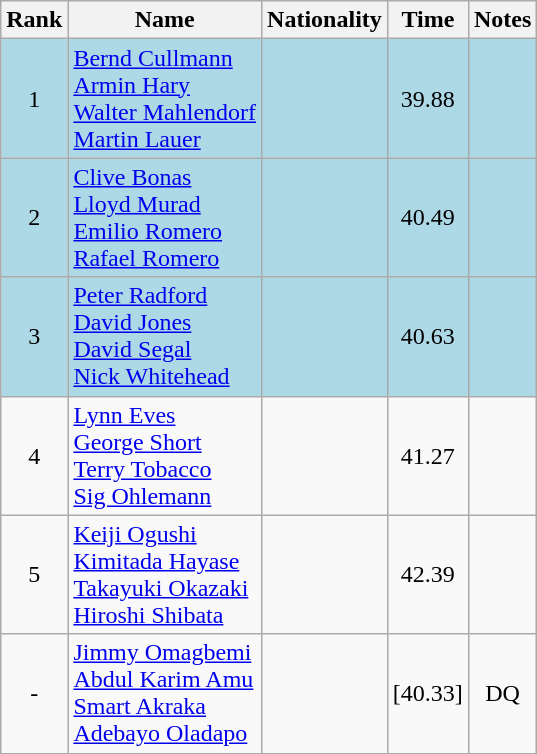<table class="wikitable sortable" style="text-align:center">
<tr>
<th>Rank</th>
<th>Name</th>
<th>Nationality</th>
<th>Time</th>
<th>Notes</th>
</tr>
<tr bgcolor=lightblue>
<td>1</td>
<td align=left><a href='#'>Bernd Cullmann</a><br><a href='#'>Armin Hary</a><br><a href='#'>Walter Mahlendorf</a><br><a href='#'>Martin Lauer</a></td>
<td align=left></td>
<td>39.88</td>
<td></td>
</tr>
<tr bgcolor=lightblue>
<td>2</td>
<td align=left><a href='#'>Clive Bonas</a><br><a href='#'>Lloyd Murad</a><br><a href='#'>Emilio Romero</a><br><a href='#'>Rafael Romero</a></td>
<td align=left></td>
<td>40.49</td>
<td></td>
</tr>
<tr bgcolor=lightblue>
<td>3</td>
<td align=left><a href='#'>Peter Radford</a><br><a href='#'>David Jones</a><br><a href='#'>David Segal</a><br><a href='#'>Nick Whitehead</a></td>
<td align=left></td>
<td>40.63</td>
<td></td>
</tr>
<tr>
<td>4</td>
<td align=left><a href='#'>Lynn Eves</a><br><a href='#'>George Short</a><br><a href='#'>Terry Tobacco</a><br><a href='#'>Sig Ohlemann</a></td>
<td align=left></td>
<td>41.27</td>
<td></td>
</tr>
<tr>
<td>5</td>
<td align=left><a href='#'>Keiji Ogushi</a><br><a href='#'>Kimitada Hayase</a><br><a href='#'>Takayuki Okazaki</a><br><a href='#'>Hiroshi Shibata</a></td>
<td align=left></td>
<td>42.39</td>
<td></td>
</tr>
<tr>
<td>-</td>
<td align=left><a href='#'>Jimmy Omagbemi</a><br><a href='#'>Abdul Karim Amu</a><br><a href='#'>Smart Akraka</a><br><a href='#'>Adebayo Oladapo</a></td>
<td align=left></td>
<td>[40.33]</td>
<td>DQ</td>
</tr>
<tr>
</tr>
</table>
